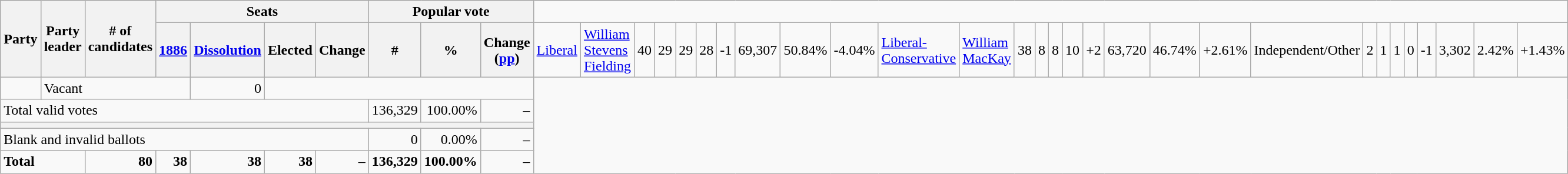<table class="wikitable">
<tr>
<th rowspan="2" colspan="2">Party</th>
<th rowspan="2">Party leader</th>
<th rowspan="2"># of<br>candidates</th>
<th colspan="4">Seats</th>
<th colspan="3">Popular vote</th>
</tr>
<tr>
<th><a href='#'>1886</a></th>
<th><span><a href='#'>Dissolution</a></span></th>
<th>Elected</th>
<th>Change</th>
<th>#</th>
<th>%</th>
<th>Change (<a href='#'>pp</a>)<br></th>
<td><a href='#'>Liberal</a></td>
<td><a href='#'>William Stevens Fielding</a></td>
<td align="right">40</td>
<td align="right">29</td>
<td align="right">29</td>
<td align="right">28</td>
<td align="right">-1</td>
<td align="right">69,307</td>
<td align="right">50.84%</td>
<td align="right">-4.04%<br></td>
<td><a href='#'>Liberal-Conservative</a></td>
<td><a href='#'>William MacKay</a></td>
<td align="right">38</td>
<td align="right">8</td>
<td align="right">8</td>
<td align="right">10</td>
<td align="right">+2</td>
<td align="right">63,720</td>
<td align="right">46.74%</td>
<td align="right">+2.61%<br></td>
<td colspan=2>Independent/Other</td>
<td align="right">2</td>
<td align="right">1</td>
<td align="right">1</td>
<td align="right">0</td>
<td align="right">-1</td>
<td align="right">3,302</td>
<td align="right">2.42%</td>
<td align="right">+1.43%</td>
</tr>
<tr>
<td> </td>
<td colspan=4>Vacant</td>
<td align="right">0</td>
<td colspan=5> </td>
</tr>
<tr>
<td colspan="8">Total valid votes</td>
<td align="right">136,329</td>
<td align="right">100.00%</td>
<td align="right">–</td>
</tr>
<tr>
<th colspan="11"></th>
</tr>
<tr>
<td colspan="8">Blank and invalid ballots</td>
<td align="right">0</td>
<td align="right">0.00%</td>
<td align="right">–</td>
</tr>
<tr>
<td colspan=3><strong>Total</strong></td>
<td align="right"><strong>80</strong></td>
<td align="right"><strong>38</strong></td>
<td align="right"><strong>38</strong></td>
<td align="right"><strong>38</strong></td>
<td align="right">–</td>
<td align="right"><strong>136,329</strong></td>
<td align="right"><strong>100.00%</strong></td>
<td align="right">–</td>
</tr>
</table>
